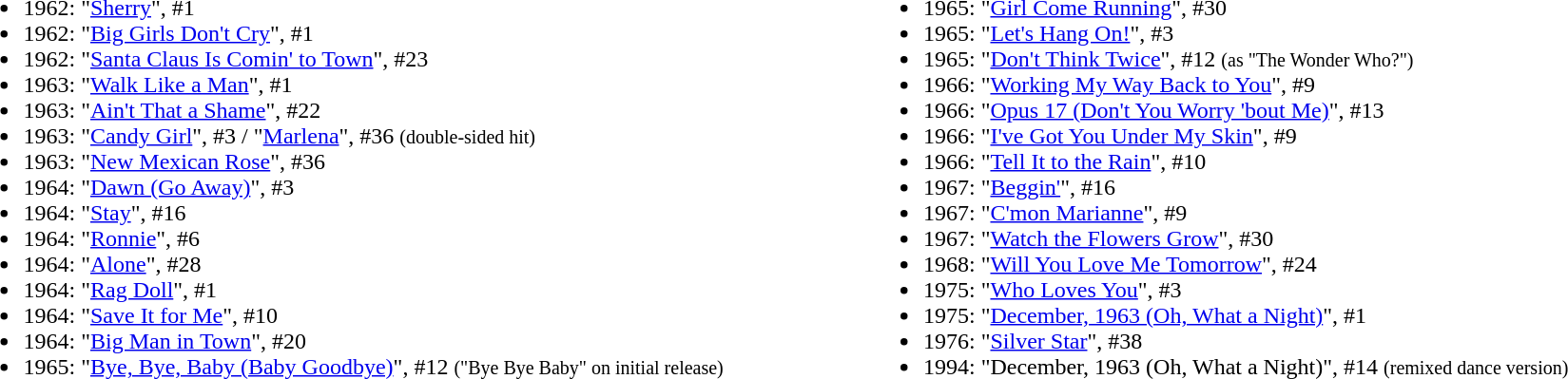<table width="100%" align="center"|>
<tr>
<td style="width:50%; vertical-align:top;"><br><ul><li>1962: "<a href='#'>Sherry</a>", #1</li><li>1962: "<a href='#'>Big Girls Don't Cry</a>", #1</li><li>1962: "<a href='#'>Santa Claus Is Comin' to Town</a>", #23</li><li>1963: "<a href='#'>Walk Like a Man</a>", #1</li><li>1963: "<a href='#'>Ain't That a Shame</a>", #22</li><li>1963: "<a href='#'>Candy Girl</a>", #3 / "<a href='#'>Marlena</a>", #36 <small>(double-sided hit)</small></li><li>1963: "<a href='#'>New Mexican Rose</a>", #36</li><li>1964: "<a href='#'>Dawn (Go Away)</a>", #3</li><li>1964: "<a href='#'>Stay</a>", #16</li><li>1964: "<a href='#'>Ronnie</a>", #6</li><li>1964: "<a href='#'>Alone</a>", #28</li><li>1964: "<a href='#'>Rag Doll</a>", #1</li><li>1964: "<a href='#'>Save It for Me</a>", #10</li><li>1964: "<a href='#'>Big Man in Town</a>", #20</li><li>1965: "<a href='#'>Bye, Bye, Baby (Baby Goodbye)</a>", #12 <small>("Bye Bye Baby" on initial release)</small></li></ul></td>
<td style="width:50%; vertical-align:top;"><br><ul><li>1965: "<a href='#'>Girl Come Running</a>", #30</li><li>1965: "<a href='#'>Let's Hang On!</a>", #3</li><li>1965: "<a href='#'>Don't Think Twice</a>", #12 <small>(as "The Wonder Who?")</small></li><li>1966: "<a href='#'>Working My Way Back to You</a>", #9</li><li>1966: "<a href='#'>Opus 17 (Don't You Worry 'bout Me)</a>", #13</li><li>1966: "<a href='#'>I've Got You Under My Skin</a>", #9</li><li>1966: "<a href='#'>Tell It to the Rain</a>", #10</li><li>1967: "<a href='#'>Beggin'</a>", #16</li><li>1967: "<a href='#'>C'mon Marianne</a>", #9</li><li>1967: "<a href='#'>Watch the Flowers Grow</a>", #30</li><li>1968: "<a href='#'>Will You Love Me Tomorrow</a>", #24</li><li>1975: "<a href='#'>Who Loves You</a>", #3</li><li>1975: "<a href='#'>December, 1963 (Oh, What a Night)</a>", #1</li><li>1976: "<a href='#'>Silver Star</a>", #38</li><li>1994: "December, 1963 (Oh, What a Night)", #14 <small>(remixed dance version)</small></li></ul></td>
</tr>
</table>
